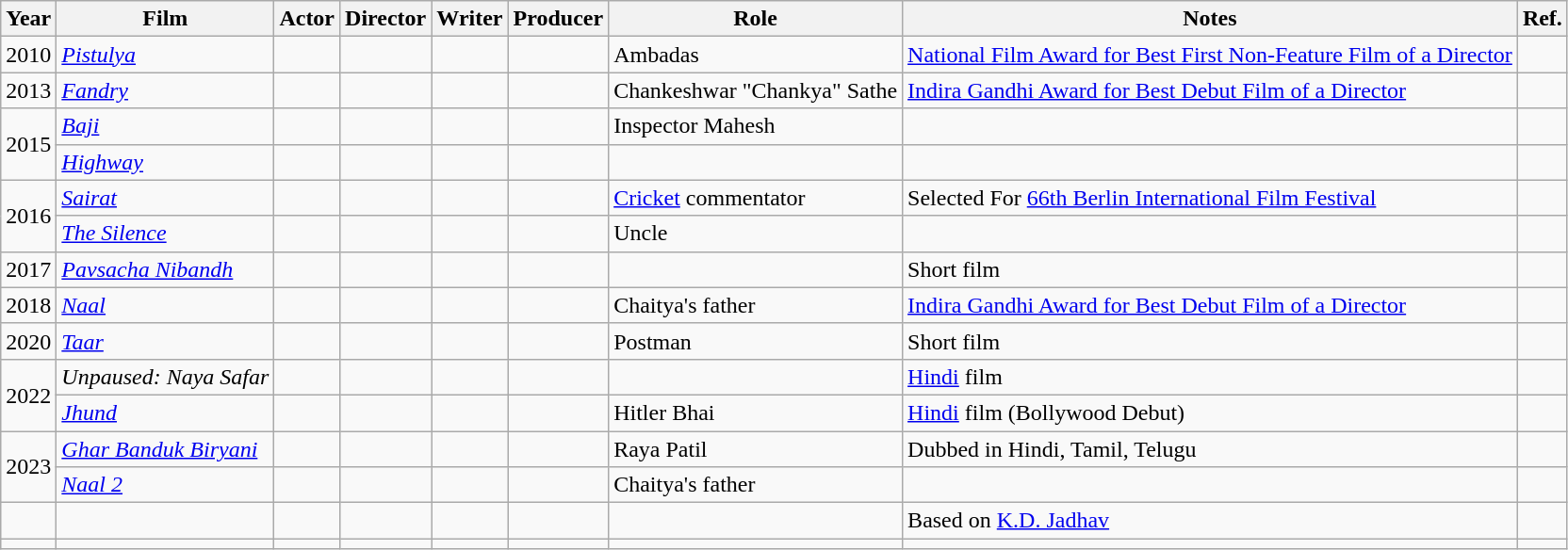<table class="wikitable sortable">
<tr>
<th>Year</th>
<th>Film</th>
<th>Actor</th>
<th>Director</th>
<th>Writer</th>
<th>Producer</th>
<th>Role</th>
<th class="unsortable">Notes</th>
<th class="unsortable">Ref.</th>
</tr>
<tr>
<td>2010</td>
<td><em><a href='#'>Pistulya</a></em></td>
<td></td>
<td></td>
<td></td>
<td></td>
<td>Ambadas</td>
<td><a href='#'>National Film Award for Best First Non-Feature Film of a Director</a></td>
<td></td>
</tr>
<tr>
<td>2013</td>
<td><em><a href='#'>Fandry</a></em></td>
<td></td>
<td></td>
<td></td>
<td></td>
<td>Chankeshwar "Chankya" Sathe</td>
<td><a href='#'>Indira Gandhi Award for Best Debut Film of a Director</a></td>
<td></td>
</tr>
<tr>
<td rowspan="2">2015</td>
<td><em><a href='#'>Baji</a></em></td>
<td></td>
<td></td>
<td></td>
<td></td>
<td>Inspector Mahesh</td>
<td></td>
<td></td>
</tr>
<tr>
<td><em><a href='#'>Highway</a></em></td>
<td></td>
<td></td>
<td></td>
<td></td>
<td></td>
<td></td>
<td></td>
</tr>
<tr>
<td rowspan="2">2016</td>
<td><em><a href='#'>Sairat</a></em></td>
<td></td>
<td></td>
<td></td>
<td></td>
<td><a href='#'>Cricket</a> commentator</td>
<td>Selected For <a href='#'>66th Berlin International Film Festival</a></td>
<td></td>
</tr>
<tr>
<td><em><a href='#'>The Silence</a></em></td>
<td></td>
<td></td>
<td></td>
<td></td>
<td>Uncle</td>
<td></td>
<td></td>
</tr>
<tr>
<td>2017</td>
<td><em><a href='#'>Pavsacha Nibandh</a></em></td>
<td></td>
<td></td>
<td></td>
<td></td>
<td></td>
<td>Short film</td>
<td></td>
</tr>
<tr>
<td>2018</td>
<td><em><a href='#'>Naal</a></em></td>
<td></td>
<td></td>
<td></td>
<td></td>
<td>Chaitya's father</td>
<td><a href='#'>Indira Gandhi Award for Best Debut Film of a Director</a></td>
<td></td>
</tr>
<tr>
<td>2020</td>
<td><em><a href='#'>Taar</a></em></td>
<td></td>
<td></td>
<td></td>
<td></td>
<td>Postman</td>
<td>Short film</td>
<td></td>
</tr>
<tr>
<td rowspan="2">2022</td>
<td><em>Unpaused: Naya Safar</em></td>
<td></td>
<td></td>
<td></td>
<td></td>
<td></td>
<td><a href='#'>Hindi</a> film</td>
<td></td>
</tr>
<tr>
<td><em><a href='#'>Jhund</a></em></td>
<td></td>
<td></td>
<td></td>
<td></td>
<td>Hitler Bhai</td>
<td><a href='#'>Hindi</a> film (Bollywood Debut)</td>
<td></td>
</tr>
<tr>
<td rowspan="2">2023</td>
<td><em><a href='#'>Ghar Banduk Biryani</a></em></td>
<td></td>
<td></td>
<td></td>
<td></td>
<td>Raya Patil</td>
<td>Dubbed in Hindi, Tamil, Telugu</td>
<td></td>
</tr>
<tr>
<td><em><a href='#'>Naal 2</a></em></td>
<td></td>
<td></td>
<td></td>
<td></td>
<td>Chaitya's father</td>
<td></td>
<td></td>
</tr>
<tr>
<td></td>
<td></td>
<td></td>
<td></td>
<td></td>
<td></td>
<td></td>
<td>Based on <a href='#'>K.D. Jadhav</a></td>
<td></td>
</tr>
<tr>
<td></td>
<td></td>
<td></td>
<td></td>
<td></td>
<td></td>
<td></td>
<td></td>
<td></td>
</tr>
</table>
